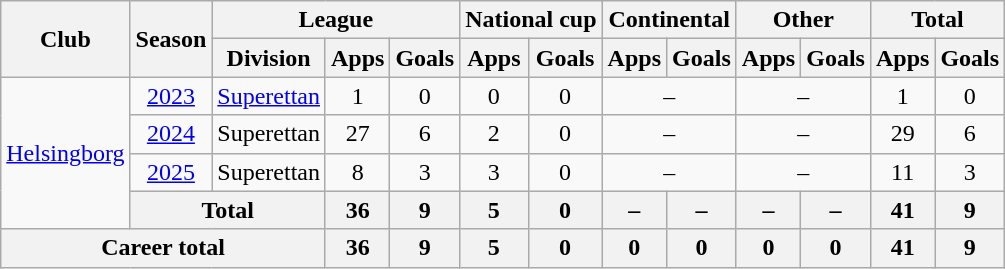<table class="wikitable" style="text-align:center">
<tr>
<th rowspan="2">Club</th>
<th rowspan="2">Season</th>
<th colspan="3">League</th>
<th colspan="2">National cup</th>
<th colspan="2">Continental</th>
<th colspan="2">Other</th>
<th colspan="2">Total</th>
</tr>
<tr>
<th>Division</th>
<th>Apps</th>
<th>Goals</th>
<th>Apps</th>
<th>Goals</th>
<th>Apps</th>
<th>Goals</th>
<th>Apps</th>
<th>Goals</th>
<th>Apps</th>
<th>Goals</th>
</tr>
<tr>
<td rowspan="4"><a href='#'>Helsingborg</a></td>
<td><a href='#'>2023</a></td>
<td><a href='#'>Superettan</a></td>
<td>1</td>
<td>0</td>
<td>0</td>
<td>0</td>
<td colspan="2">–</td>
<td colspan="2">–</td>
<td>1</td>
<td>0</td>
</tr>
<tr>
<td><a href='#'>2024</a></td>
<td>Superettan</td>
<td>27</td>
<td>6</td>
<td>2</td>
<td>0</td>
<td colspan="2">–</td>
<td colspan="2">–</td>
<td>29</td>
<td>6</td>
</tr>
<tr>
<td><a href='#'>2025</a></td>
<td>Superettan</td>
<td>8</td>
<td>3</td>
<td>3</td>
<td>0</td>
<td colspan="2">–</td>
<td colspan="2">–</td>
<td>11</td>
<td>3</td>
</tr>
<tr>
<th colspan="2">Total</th>
<th>36</th>
<th>9</th>
<th>5</th>
<th>0</th>
<th>–</th>
<th>–</th>
<th>–</th>
<th>–</th>
<th>41</th>
<th>9</th>
</tr>
<tr>
<th colspan="3">Career total</th>
<th>36</th>
<th>9</th>
<th>5</th>
<th>0</th>
<th>0</th>
<th>0</th>
<th>0</th>
<th>0</th>
<th>41</th>
<th>9</th>
</tr>
</table>
